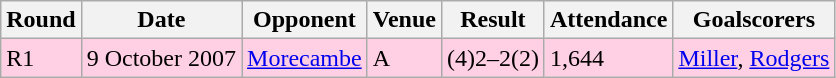<table class="wikitable">
<tr>
<th>Round</th>
<th>Date</th>
<th>Opponent</th>
<th>Venue</th>
<th>Result</th>
<th>Attendance</th>
<th>Goalscorers</th>
</tr>
<tr style="background-color: #ffd0e3;">
<td>R1</td>
<td>9 October 2007</td>
<td><a href='#'>Morecambe</a></td>
<td>A</td>
<td>(4)2–2(2)</td>
<td>1,644</td>
<td><a href='#'>Miller</a>, <a href='#'>Rodgers</a></td>
</tr>
</table>
